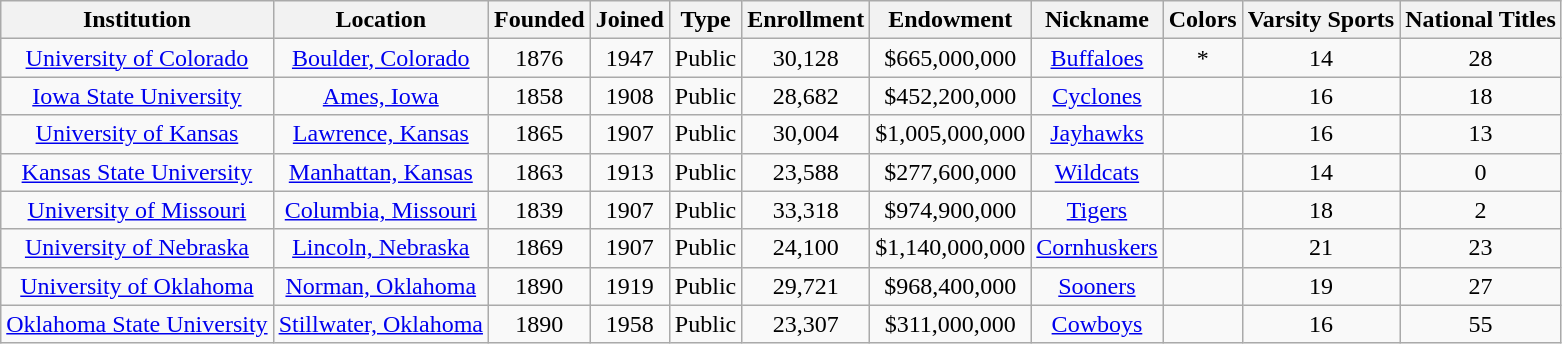<table class="wikitable sortable" style="text-align:center;">
<tr>
<th>Institution</th>
<th>Location</th>
<th>Founded</th>
<th>Joined</th>
<th>Type</th>
<th>Enrollment</th>
<th>Endowment</th>
<th>Nickname</th>
<th>Colors</th>
<th>Varsity Sports</th>
<th>National Titles</th>
</tr>
<tr>
<td><a href='#'>University of Colorado</a></td>
<td><a href='#'>Boulder, Colorado</a></td>
<td>1876</td>
<td>1947</td>
<td>Public</td>
<td>30,128</td>
<td>$665,000,000</td>
<td><a href='#'>Buffaloes</a></td>
<td>*</td>
<td>14</td>
<td>28</td>
</tr>
<tr>
<td><a href='#'>Iowa State University</a></td>
<td><a href='#'>Ames, Iowa</a></td>
<td>1858</td>
<td>1908</td>
<td>Public</td>
<td>28,682</td>
<td>$452,200,000</td>
<td><a href='#'>Cyclones</a></td>
<td></td>
<td>16</td>
<td>18</td>
</tr>
<tr>
<td><a href='#'>University of Kansas</a></td>
<td><a href='#'>Lawrence, Kansas</a></td>
<td>1865</td>
<td>1907</td>
<td>Public</td>
<td>30,004</td>
<td>$1,005,000,000</td>
<td><a href='#'>Jayhawks</a></td>
<td></td>
<td>16</td>
<td>13</td>
</tr>
<tr>
<td><a href='#'>Kansas State University</a></td>
<td><a href='#'>Manhattan, Kansas</a></td>
<td>1863</td>
<td>1913</td>
<td>Public</td>
<td>23,588</td>
<td>$277,600,000</td>
<td><a href='#'>Wildcats</a></td>
<td></td>
<td>14</td>
<td>0</td>
</tr>
<tr>
<td><a href='#'>University of Missouri</a></td>
<td><a href='#'>Columbia, Missouri</a></td>
<td>1839</td>
<td>1907</td>
<td>Public</td>
<td>33,318</td>
<td>$974,900,000</td>
<td><a href='#'>Tigers</a></td>
<td></td>
<td>18</td>
<td>2</td>
</tr>
<tr>
<td><a href='#'>University of Nebraska</a></td>
<td><a href='#'>Lincoln, Nebraska</a></td>
<td>1869</td>
<td>1907</td>
<td>Public</td>
<td>24,100</td>
<td>$1,140,000,000</td>
<td><a href='#'>Cornhuskers</a></td>
<td></td>
<td>21</td>
<td>23</td>
</tr>
<tr>
<td><a href='#'>University of Oklahoma</a></td>
<td><a href='#'>Norman, Oklahoma</a></td>
<td>1890</td>
<td>1919</td>
<td>Public</td>
<td>29,721</td>
<td>$968,400,000</td>
<td><a href='#'>Sooners</a></td>
<td></td>
<td>19</td>
<td>27</td>
</tr>
<tr>
<td><a href='#'>Oklahoma State University</a></td>
<td><a href='#'>Stillwater, Oklahoma</a></td>
<td>1890</td>
<td>1958</td>
<td>Public</td>
<td>23,307</td>
<td>$311,000,000</td>
<td><a href='#'>Cowboys</a></td>
<td></td>
<td>16</td>
<td>55</td>
</tr>
</table>
